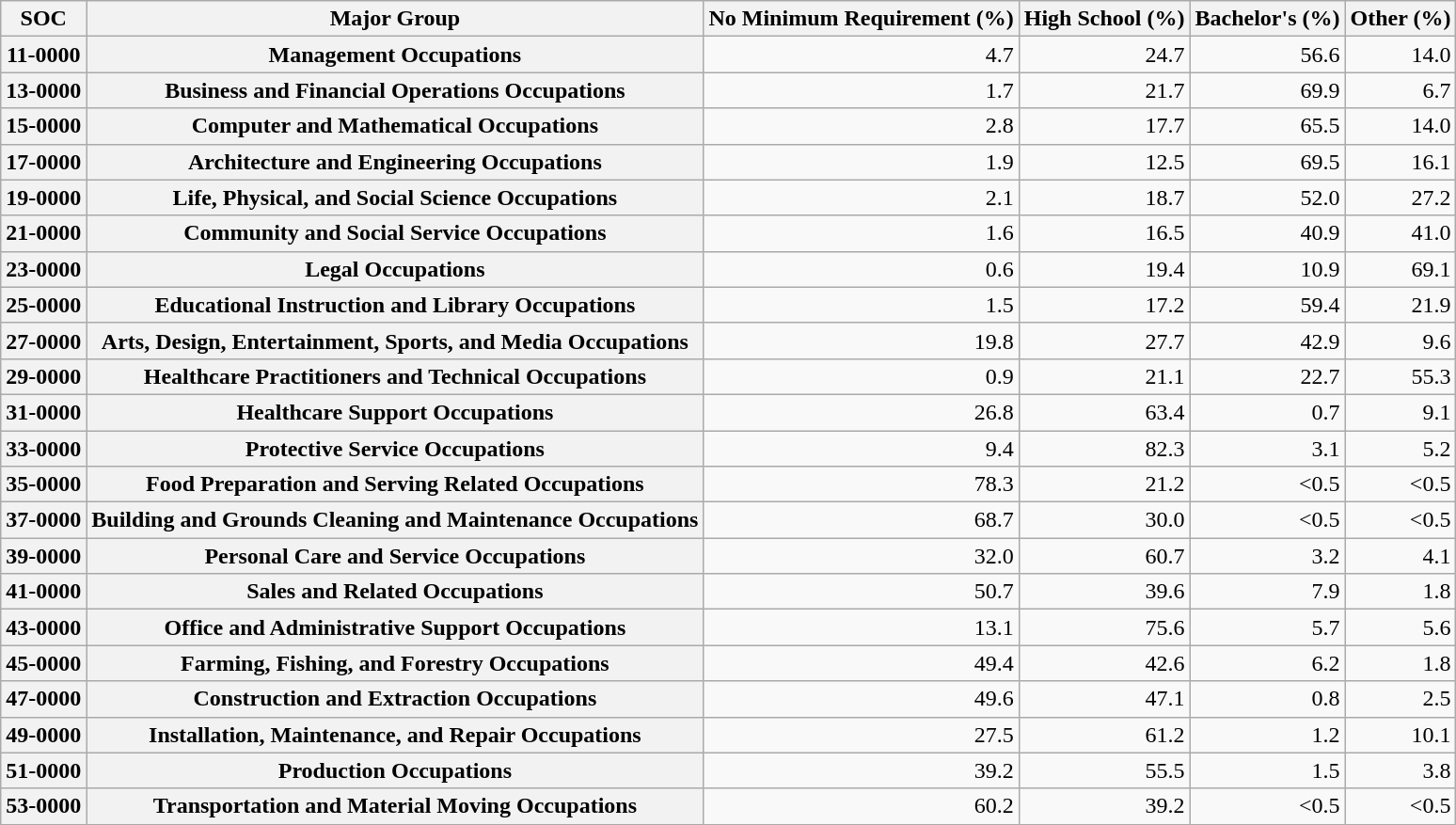<table class="wikitable plainrowheaders">
<tr>
<th scope=col>SOC</th>
<th scope=col>Major Group</th>
<th scope=col>No Minimum Requirement (%)</th>
<th scope=col>High School (%)</th>
<th scope=col>Bachelor's (%)</th>
<th scope=col>Other (%)</th>
</tr>
<tr>
<th scope=row>11-0000</th>
<th scope=row>Management Occupations</th>
<td align=right>4.7</td>
<td align=right>24.7</td>
<td align=right>56.6</td>
<td align=right>14.0</td>
</tr>
<tr>
<th scope=row>13-0000</th>
<th scope=row>Business and Financial Operations Occupations</th>
<td align=right>1.7</td>
<td align=right>21.7</td>
<td align=right>69.9</td>
<td align=right>6.7</td>
</tr>
<tr>
<th scope=row>15-0000</th>
<th scope=row>Computer and Mathematical Occupations</th>
<td align=right>2.8</td>
<td align=right>17.7</td>
<td align=right>65.5</td>
<td align=right>14.0</td>
</tr>
<tr>
<th scope=row>17-0000</th>
<th scope=row>Architecture and Engineering Occupations</th>
<td align=right>1.9</td>
<td align=right>12.5</td>
<td align=right>69.5</td>
<td align=right>16.1</td>
</tr>
<tr>
<th scope=row>19-0000</th>
<th scope=row>Life, Physical, and Social Science Occupations</th>
<td align=right>2.1</td>
<td align=right>18.7</td>
<td align=right>52.0</td>
<td align=right>27.2</td>
</tr>
<tr>
<th scope=row>21-0000</th>
<th scope=row>Community and Social Service Occupations</th>
<td align=right>1.6</td>
<td align=right>16.5</td>
<td align=right>40.9</td>
<td align=right>41.0</td>
</tr>
<tr>
<th scope=row>23-0000</th>
<th scope=row>Legal Occupations</th>
<td align=right>0.6</td>
<td align=right>19.4</td>
<td align=right>10.9</td>
<td align=right>69.1</td>
</tr>
<tr>
<th scope=row>25-0000</th>
<th scope=row>Educational Instruction and Library Occupations</th>
<td align=right>1.5</td>
<td align=right>17.2</td>
<td align=right>59.4</td>
<td align=right>21.9</td>
</tr>
<tr>
<th scope=row>27-0000</th>
<th scope=row>Arts, Design, Entertainment, Sports, and Media Occupations</th>
<td align=right>19.8</td>
<td align=right>27.7</td>
<td align=right>42.9</td>
<td align=right>9.6</td>
</tr>
<tr>
<th scope=row>29-0000</th>
<th scope=row>Healthcare Practitioners and Technical Occupations</th>
<td align=right>0.9</td>
<td align=right>21.1</td>
<td align=right>22.7</td>
<td align=right>55.3</td>
</tr>
<tr>
<th scope=row>31-0000</th>
<th scope=row>Healthcare Support Occupations</th>
<td align=right>26.8</td>
<td align=right>63.4</td>
<td align=right>0.7</td>
<td align=right>9.1</td>
</tr>
<tr>
<th scope=row>33-0000</th>
<th scope=row>Protective Service Occupations</th>
<td align=right>9.4</td>
<td align=right>82.3</td>
<td align=right>3.1</td>
<td align=right>5.2</td>
</tr>
<tr>
<th scope=row>35-0000</th>
<th scope=row>Food Preparation and Serving Related Occupations</th>
<td align=right>78.3</td>
<td align=right>21.2</td>
<td align=right><0.5</td>
<td align=right><0.5</td>
</tr>
<tr>
<th scope=row>37-0000</th>
<th scope=row>Building and Grounds Cleaning and Maintenance Occupations</th>
<td align=right>68.7</td>
<td align=right>30.0</td>
<td align=right><0.5</td>
<td align=right><0.5</td>
</tr>
<tr>
<th scope=row>39-0000</th>
<th scope=row>Personal Care and Service Occupations</th>
<td align=right>32.0</td>
<td align=right>60.7</td>
<td align=right>3.2</td>
<td align=right>4.1</td>
</tr>
<tr>
<th scope=row>41-0000</th>
<th scope=row>Sales and Related Occupations</th>
<td align=right>50.7</td>
<td align=right>39.6</td>
<td align=right>7.9</td>
<td align=right>1.8</td>
</tr>
<tr>
<th scope=row>43-0000</th>
<th scope=row>Office and Administrative Support Occupations</th>
<td align=right>13.1</td>
<td align=right>75.6</td>
<td align=right>5.7</td>
<td align=right>5.6</td>
</tr>
<tr>
<th scope=row>45-0000</th>
<th scope=row>Farming, Fishing, and Forestry Occupations</th>
<td align=right>49.4</td>
<td align=right>42.6</td>
<td align=right>6.2</td>
<td align=right>1.8</td>
</tr>
<tr>
<th scope=row>47-0000</th>
<th scope=row>Construction and Extraction Occupations</th>
<td align=right>49.6</td>
<td align=right>47.1</td>
<td align=right>0.8</td>
<td align=right>2.5</td>
</tr>
<tr>
<th scope=row>49-0000</th>
<th scope=row>Installation, Maintenance, and Repair Occupations</th>
<td align=right>27.5</td>
<td align=right>61.2</td>
<td align=right>1.2</td>
<td align=right>10.1</td>
</tr>
<tr>
<th scope=row>51-0000</th>
<th scope=row>Production Occupations</th>
<td align=right>39.2</td>
<td align=right>55.5</td>
<td align=right>1.5</td>
<td align=right>3.8</td>
</tr>
<tr>
<th scope=row>53-0000</th>
<th scope=row>Transportation and Material Moving Occupations</th>
<td align=right>60.2</td>
<td align=right>39.2</td>
<td align=right><0.5</td>
<td align=right><0.5</td>
</tr>
<tr>
</tr>
</table>
